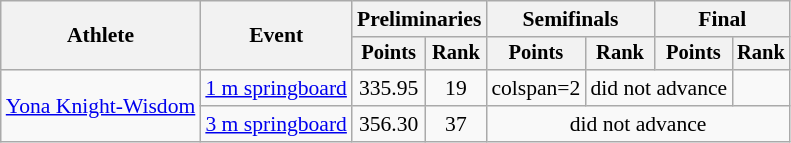<table class=wikitable style="font-size:90%;">
<tr>
<th rowspan="2">Athlete</th>
<th rowspan="2">Event</th>
<th colspan="2">Preliminaries</th>
<th colspan="2">Semifinals</th>
<th colspan="2">Final</th>
</tr>
<tr style="font-size:95%">
<th>Points</th>
<th>Rank</th>
<th>Points</th>
<th>Rank</th>
<th>Points</th>
<th>Rank</th>
</tr>
<tr align=center>
<td align=left rowspan=2><a href='#'>Yona Knight-Wisdom</a></td>
<td align=left><a href='#'>1 m springboard</a></td>
<td>335.95</td>
<td>19</td>
<td>colspan=2 </td>
<td colspan=2>did not advance</td>
</tr>
<tr align=center>
<td align=left><a href='#'>3 m springboard</a></td>
<td>356.30</td>
<td>37</td>
<td colspan=4>did not advance</td>
</tr>
</table>
